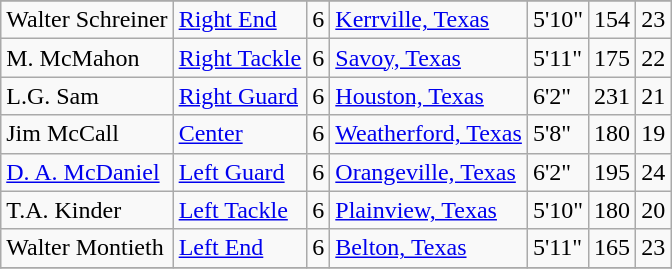<table class="wikitable">
<tr>
</tr>
<tr>
<td>Walter Schreiner</td>
<td><a href='#'>Right End</a></td>
<td>6</td>
<td><a href='#'>Kerrville, Texas</a></td>
<td>5'10"</td>
<td>154</td>
<td>23</td>
</tr>
<tr>
<td>M. McMahon</td>
<td><a href='#'>Right Tackle</a></td>
<td>6</td>
<td><a href='#'>Savoy, Texas</a></td>
<td>5'11"</td>
<td>175</td>
<td>22</td>
</tr>
<tr>
<td>L.G. Sam</td>
<td><a href='#'>Right Guard</a></td>
<td>6</td>
<td><a href='#'>Houston, Texas</a></td>
<td>6'2"</td>
<td>231</td>
<td>21</td>
</tr>
<tr>
<td>Jim McCall</td>
<td><a href='#'>Center</a></td>
<td>6</td>
<td><a href='#'>Weatherford, Texas</a></td>
<td>5'8"</td>
<td>180</td>
<td>19</td>
</tr>
<tr>
<td><a href='#'>D. A. McDaniel</a></td>
<td><a href='#'>Left Guard</a></td>
<td>6</td>
<td><a href='#'>Orangeville, Texas</a></td>
<td>6'2"</td>
<td>195</td>
<td>24</td>
</tr>
<tr>
<td>T.A. Kinder</td>
<td><a href='#'>Left Tackle</a></td>
<td>6</td>
<td><a href='#'>Plainview, Texas</a></td>
<td>5'10"</td>
<td>180</td>
<td>20</td>
</tr>
<tr>
<td>Walter Montieth</td>
<td><a href='#'>Left End</a></td>
<td>6</td>
<td><a href='#'>Belton, Texas</a></td>
<td>5'11"</td>
<td>165</td>
<td>23</td>
</tr>
<tr>
</tr>
</table>
